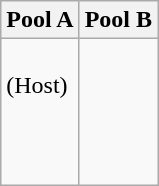<table class="wikitable">
<tr>
<th width=50%>Pool A</th>
<th width=50%>Pool B</th>
</tr>
<tr>
<td><br> (Host)<br>
<br>
<br>
<br>
</td>
<td><br><br>
<br>
<br>
<br>
</td>
</tr>
</table>
